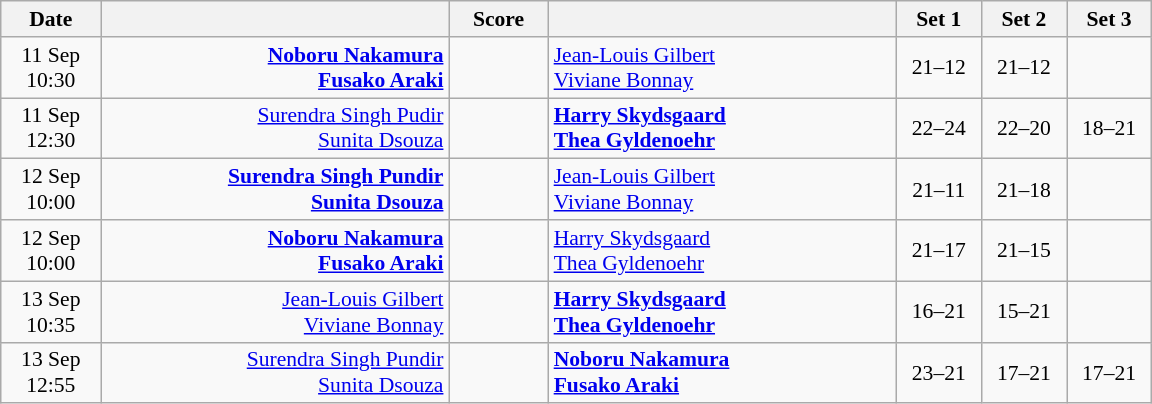<table class="wikitable" style="text-align: center; font-size:90%">
<tr>
<th width="60">Date</th>
<th align="right" width="225"></th>
<th width="60">Score</th>
<th align="left" width="225"></th>
<th width="50">Set 1</th>
<th width="50">Set 2</th>
<th width="50">Set 3</th>
</tr>
<tr>
<td>11 Sep<br>10:30</td>
<td align="right"><strong><a href='#'>Noboru Nakamura</a> <br><a href='#'>Fusako Araki</a> </strong></td>
<td align="center"></td>
<td align="left"> <a href='#'>Jean-Louis Gilbert</a><br> <a href='#'>Viviane Bonnay</a></td>
<td>21–12</td>
<td>21–12</td>
<td></td>
</tr>
<tr>
<td>11 Sep<br>12:30</td>
<td align="right"><a href='#'>Surendra Singh Pudir</a> <br><a href='#'>Sunita Dsouza</a> </td>
<td align="center"></td>
<td align="left"><strong> <a href='#'>Harry Skydsgaard</a><br> <a href='#'>Thea Gyldenoehr</a></strong></td>
<td>22–24</td>
<td>22–20</td>
<td>18–21</td>
</tr>
<tr>
<td>12 Sep<br>10:00</td>
<td align="right"><strong><a href='#'>Surendra Singh Pundir</a> <br><a href='#'>Sunita Dsouza</a> </strong></td>
<td align="center"></td>
<td align="left"> <a href='#'>Jean-Louis Gilbert</a><br> <a href='#'>Viviane Bonnay</a></td>
<td>21–11</td>
<td>21–18</td>
<td></td>
</tr>
<tr>
<td>12 Sep<br>10:00</td>
<td align="right"><strong><a href='#'>Noboru Nakamura</a> <br><a href='#'>Fusako Araki</a> </strong></td>
<td align="center"></td>
<td align="left"> <a href='#'>Harry Skydsgaard</a><br> <a href='#'>Thea Gyldenoehr</a></td>
<td>21–17</td>
<td>21–15</td>
<td></td>
</tr>
<tr>
<td>13 Sep<br>10:35</td>
<td align="right"><a href='#'>Jean-Louis Gilbert</a> <br><a href='#'>Viviane Bonnay</a> </td>
<td align="center"></td>
<td align="left"><strong> <a href='#'>Harry Skydsgaard</a><br> <a href='#'>Thea Gyldenoehr</a></strong></td>
<td>16–21</td>
<td>15–21</td>
<td></td>
</tr>
<tr>
<td>13 Sep<br>12:55</td>
<td align="right"><a href='#'>Surendra Singh Pundir</a> <br><a href='#'>Sunita Dsouza</a> </td>
<td align="center"></td>
<td align="left"><strong> <a href='#'>Noboru Nakamura</a><br> <a href='#'>Fusako Araki</a></strong></td>
<td>23–21</td>
<td>17–21</td>
<td>17–21</td>
</tr>
</table>
